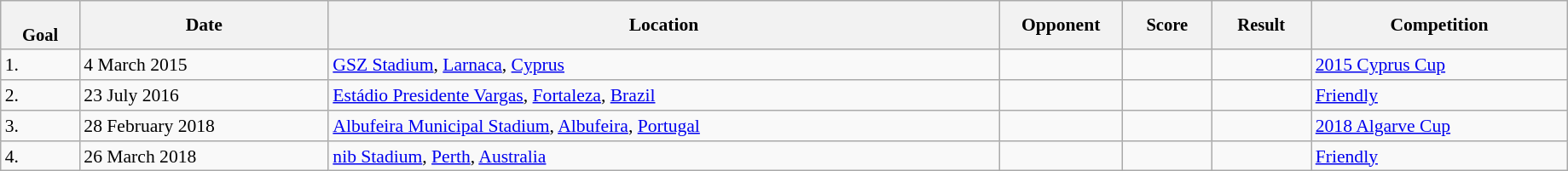<table class="wikitable collapsible sortable" style="font-size:90%" width=97%>
<tr>
<th style="font-size:95%;" data-sort-type=number><br>Goal</th>
<th align=center>Date</th>
<th>Location</th>
<th width=90>Opponent</th>
<th data-sort-type="number" style="font-size:95%">Score</th>
<th data-sort-type="number" style="font-size:95%">Result</th>
<th>Competition</th>
</tr>
<tr>
<td>1.</td>
<td>4 March 2015</td>
<td><a href='#'>GSZ Stadium</a>, <a href='#'>Larnaca</a>, <a href='#'>Cyprus</a></td>
<td></td>
<td></td>
<td></td>
<td><a href='#'>2015 Cyprus Cup</a></td>
</tr>
<tr>
<td>2.</td>
<td>23 July 2016</td>
<td><a href='#'>Estádio Presidente Vargas</a>, <a href='#'>Fortaleza</a>, <a href='#'>Brazil</a></td>
<td></td>
<td></td>
<td></td>
<td><a href='#'>Friendly</a></td>
</tr>
<tr>
<td>3.</td>
<td>28 February 2018</td>
<td><a href='#'>Albufeira Municipal Stadium</a>, <a href='#'>Albufeira</a>, <a href='#'>Portugal</a></td>
<td></td>
<td></td>
<td></td>
<td><a href='#'>2018 Algarve Cup</a></td>
</tr>
<tr>
<td>4.</td>
<td>26 March 2018</td>
<td><a href='#'>nib Stadium</a>, <a href='#'>Perth</a>, <a href='#'>Australia</a></td>
<td></td>
<td></td>
<td></td>
<td><a href='#'>Friendly</a></td>
</tr>
</table>
